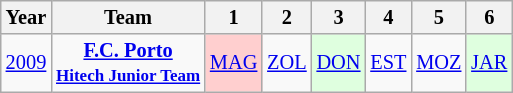<table class="wikitable" style="font-size: 85%; text-align:center">
<tr>
<th>Year</th>
<th>Team</th>
<th>1</th>
<th>2</th>
<th>3</th>
<th>4</th>
<th>5</th>
<th>6</th>
</tr>
<tr>
<td><a href='#'>2009</a></td>
<td nowrap><strong><a href='#'>F.C. Porto</a><br><small><a href='#'>Hitech Junior Team</a></small></strong></td>
<td style="background:#ffcfcf;"><a href='#'>MAG</a><br></td>
<td><a href='#'>ZOL</a><br></td>
<td style="background:#dfffdf;"><a href='#'>DON</a><br></td>
<td><a href='#'>EST</a></td>
<td><a href='#'>MOZ</a><br></td>
<td style="background:#dfffdf;"><a href='#'>JAR</a><br></td>
</tr>
</table>
